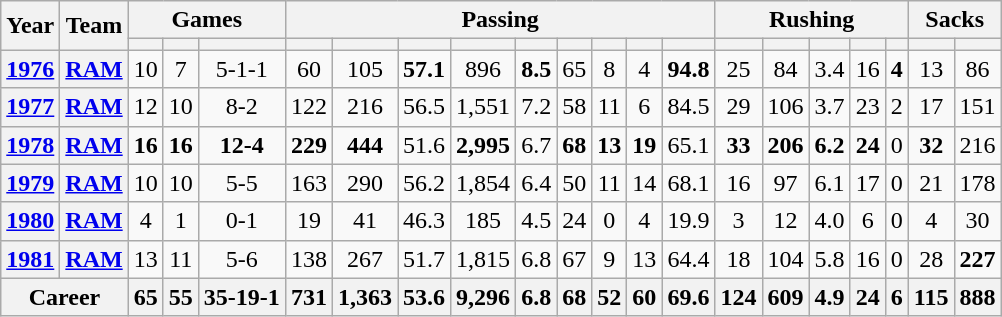<table class="wikitable" style="text-align:center;">
<tr>
<th rowspan="2">Year</th>
<th rowspan="2">Team</th>
<th colspan="3">Games</th>
<th colspan="9">Passing</th>
<th colspan="5">Rushing</th>
<th colspan="2">Sacks</th>
</tr>
<tr>
<th></th>
<th></th>
<th></th>
<th></th>
<th></th>
<th></th>
<th></th>
<th></th>
<th></th>
<th></th>
<th></th>
<th></th>
<th></th>
<th></th>
<th></th>
<th></th>
<th></th>
<th></th>
<th></th>
</tr>
<tr>
<th><a href='#'>1976</a></th>
<th><a href='#'>RAM</a></th>
<td>10</td>
<td>7</td>
<td>5-1-1</td>
<td>60</td>
<td>105</td>
<td><strong>57.1</strong></td>
<td>896</td>
<td><strong>8.5</strong></td>
<td>65</td>
<td>8</td>
<td>4</td>
<td><strong>94.8</strong></td>
<td>25</td>
<td>84</td>
<td>3.4</td>
<td>16</td>
<td><strong>4</strong></td>
<td>13</td>
<td>86</td>
</tr>
<tr>
<th><a href='#'>1977</a></th>
<th><a href='#'>RAM</a></th>
<td>12</td>
<td>10</td>
<td>8-2</td>
<td>122</td>
<td>216</td>
<td>56.5</td>
<td>1,551</td>
<td>7.2</td>
<td>58</td>
<td>11</td>
<td>6</td>
<td>84.5</td>
<td>29</td>
<td>106</td>
<td>3.7</td>
<td>23</td>
<td>2</td>
<td>17</td>
<td>151</td>
</tr>
<tr>
<th><a href='#'>1978</a></th>
<th><a href='#'>RAM</a></th>
<td><strong>16</strong></td>
<td><strong>16</strong></td>
<td><strong>12-4</strong></td>
<td><strong>229</strong></td>
<td><strong>444</strong></td>
<td>51.6</td>
<td><strong>2,995</strong></td>
<td>6.7</td>
<td><strong>68</strong></td>
<td><strong>13</strong></td>
<td><strong>19</strong></td>
<td>65.1</td>
<td><strong>33</strong></td>
<td><strong>206</strong></td>
<td><strong>6.2</strong></td>
<td><strong>24</strong></td>
<td>0</td>
<td><strong>32</strong></td>
<td>216</td>
</tr>
<tr>
<th><a href='#'>1979</a></th>
<th><a href='#'>RAM</a></th>
<td>10</td>
<td>10</td>
<td>5-5</td>
<td>163</td>
<td>290</td>
<td>56.2</td>
<td>1,854</td>
<td>6.4</td>
<td>50</td>
<td>11</td>
<td>14</td>
<td>68.1</td>
<td>16</td>
<td>97</td>
<td>6.1</td>
<td>17</td>
<td>0</td>
<td>21</td>
<td>178</td>
</tr>
<tr>
<th><a href='#'>1980</a></th>
<th><a href='#'>RAM</a></th>
<td>4</td>
<td>1</td>
<td>0-1</td>
<td>19</td>
<td>41</td>
<td>46.3</td>
<td>185</td>
<td>4.5</td>
<td>24</td>
<td>0</td>
<td>4</td>
<td>19.9</td>
<td>3</td>
<td>12</td>
<td>4.0</td>
<td>6</td>
<td>0</td>
<td>4</td>
<td>30</td>
</tr>
<tr>
<th><a href='#'>1981</a></th>
<th><a href='#'>RAM</a></th>
<td>13</td>
<td>11</td>
<td>5-6</td>
<td>138</td>
<td>267</td>
<td>51.7</td>
<td>1,815</td>
<td>6.8</td>
<td>67</td>
<td>9</td>
<td>13</td>
<td>64.4</td>
<td>18</td>
<td>104</td>
<td>5.8</td>
<td>16</td>
<td>0</td>
<td>28</td>
<td><strong>227</strong></td>
</tr>
<tr>
<th colspan="2">Career</th>
<th>65</th>
<th>55</th>
<th>35-19-1</th>
<th>731</th>
<th>1,363</th>
<th>53.6</th>
<th>9,296</th>
<th>6.8</th>
<th>68</th>
<th>52</th>
<th>60</th>
<th>69.6</th>
<th>124</th>
<th>609</th>
<th>4.9</th>
<th>24</th>
<th>6</th>
<th>115</th>
<th>888</th>
</tr>
</table>
